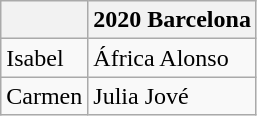<table class="wikitable">
<tr>
<th></th>
<th>2020 Barcelona</th>
</tr>
<tr>
<td>Isabel</td>
<td>África Alonso</td>
</tr>
<tr>
<td>Carmen</td>
<td>Julia Jové</td>
</tr>
</table>
